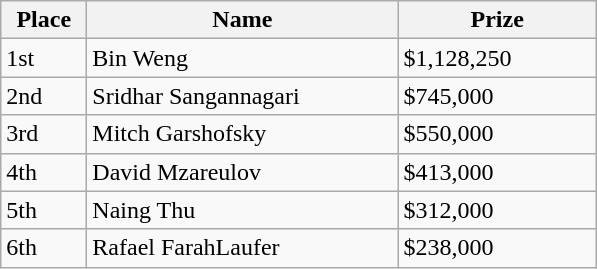<table class="wikitable">
<tr>
<th style="width:50px;">Place</th>
<th style="width:200px;">Name</th>
<th style="width:125px;">Prize</th>
</tr>
<tr>
<td>1st</td>
<td> Bin Weng</td>
<td>$1,128,250</td>
</tr>
<tr>
<td>2nd</td>
<td> Sridhar Sangannagari</td>
<td>$745,000</td>
</tr>
<tr>
<td>3rd</td>
<td> Mitch Garshofsky</td>
<td>$550,000</td>
</tr>
<tr>
<td>4th</td>
<td> David Mzareulov</td>
<td>$413,000</td>
</tr>
<tr>
<td>5th</td>
<td>  Naing Thu</td>
<td>$312,000</td>
</tr>
<tr>
<td>6th</td>
<td> Rafael FarahLaufer</td>
<td>$238,000</td>
</tr>
</table>
